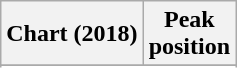<table class="wikitable sortable plainrowheaders" style="text-align:center">
<tr>
<th scope="col">Chart (2018)</th>
<th scope="col">Peak<br>position</th>
</tr>
<tr>
</tr>
<tr>
</tr>
<tr>
</tr>
<tr>
</tr>
<tr>
</tr>
<tr>
</tr>
<tr>
</tr>
<tr>
</tr>
<tr>
</tr>
</table>
